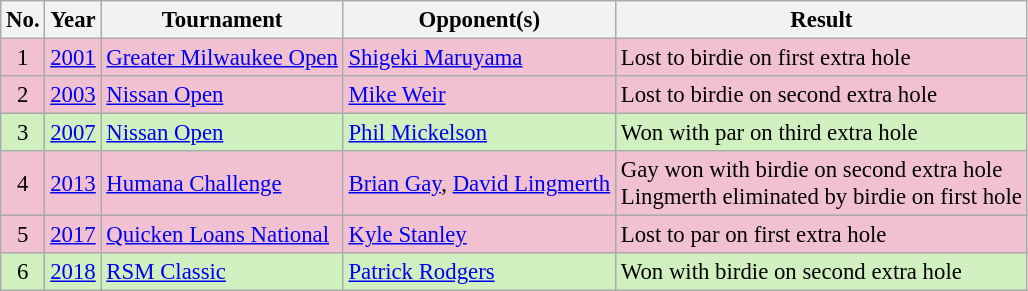<table class="wikitable" style="font-size:95%;">
<tr>
<th>No.</th>
<th>Year</th>
<th>Tournament</th>
<th>Opponent(s)</th>
<th>Result</th>
</tr>
<tr style="background:#F2C1D1;">
<td align=center>1</td>
<td><a href='#'>2001</a></td>
<td><a href='#'>Greater Milwaukee Open</a></td>
<td> <a href='#'>Shigeki Maruyama</a></td>
<td>Lost to birdie on first extra hole</td>
</tr>
<tr style="background:#F2C1D1;">
<td align=center>2</td>
<td><a href='#'>2003</a></td>
<td><a href='#'>Nissan Open</a></td>
<td> <a href='#'>Mike Weir</a></td>
<td>Lost to birdie on second extra hole</td>
</tr>
<tr style="background:#D0F0C0;">
<td align=center>3</td>
<td><a href='#'>2007</a></td>
<td><a href='#'>Nissan Open</a></td>
<td> <a href='#'>Phil Mickelson</a></td>
<td>Won with par on third extra hole</td>
</tr>
<tr style="background:#F2C1D1;">
<td align=center>4</td>
<td><a href='#'>2013</a></td>
<td><a href='#'>Humana Challenge</a></td>
<td> <a href='#'>Brian Gay</a>,  <a href='#'>David Lingmerth</a></td>
<td>Gay won with birdie on second extra hole<br>Lingmerth eliminated by birdie on first hole</td>
</tr>
<tr style="background:#F2C1D1;">
<td align=center>5</td>
<td><a href='#'>2017</a></td>
<td><a href='#'>Quicken Loans National</a></td>
<td> <a href='#'>Kyle Stanley</a></td>
<td>Lost to par on first extra hole</td>
</tr>
<tr style="background:#D0F0C0;">
<td align=center>6</td>
<td><a href='#'>2018</a></td>
<td><a href='#'>RSM Classic</a></td>
<td> <a href='#'>Patrick Rodgers</a></td>
<td>Won with birdie on second extra hole</td>
</tr>
</table>
